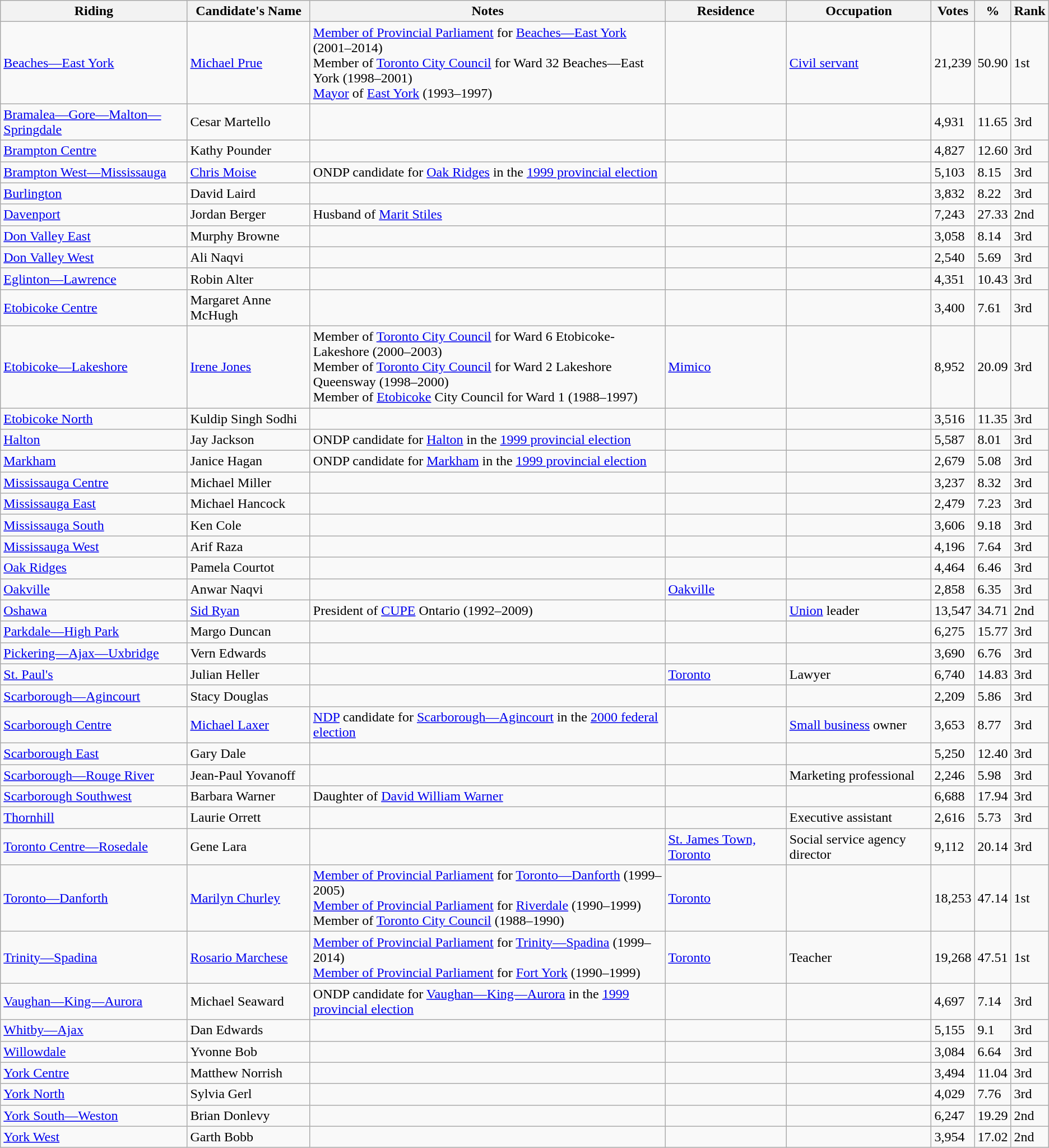<table class="wikitable sortable">
<tr>
<th>Riding<br></th>
<th>Candidate's Name</th>
<th>Notes</th>
<th>Residence</th>
<th>Occupation</th>
<th>Votes</th>
<th>%</th>
<th>Rank</th>
</tr>
<tr>
<td><a href='#'>Beaches—East York</a></td>
<td><a href='#'>Michael Prue</a></td>
<td><a href='#'>Member of Provincial Parliament</a> for <a href='#'>Beaches—East York</a>  (2001–2014) <br> Member of <a href='#'>Toronto City Council</a> for Ward 32 Beaches—East York (1998–2001) <br> <a href='#'>Mayor</a> of <a href='#'>East York</a> (1993–1997)</td>
<td></td>
<td><a href='#'>Civil servant</a></td>
<td>21,239</td>
<td>50.90</td>
<td>1st</td>
</tr>
<tr>
<td><a href='#'>Bramalea—Gore—Malton—Springdale</a></td>
<td>Cesar Martello</td>
<td></td>
<td></td>
<td></td>
<td>4,931</td>
<td>11.65</td>
<td>3rd</td>
</tr>
<tr>
<td><a href='#'>Brampton Centre</a></td>
<td>Kathy Pounder</td>
<td></td>
<td></td>
<td></td>
<td>4,827</td>
<td>12.60</td>
<td>3rd</td>
</tr>
<tr>
<td><a href='#'>Brampton West—Mississauga</a></td>
<td><a href='#'>Chris Moise</a></td>
<td>ONDP candidate for <a href='#'>Oak Ridges</a> in the <a href='#'>1999 provincial election</a></td>
<td></td>
<td></td>
<td>5,103</td>
<td>8.15</td>
<td>3rd</td>
</tr>
<tr>
<td><a href='#'>Burlington</a></td>
<td>David Laird</td>
<td></td>
<td></td>
<td></td>
<td>3,832</td>
<td>8.22</td>
<td>3rd</td>
</tr>
<tr>
<td><a href='#'>Davenport</a></td>
<td>Jordan Berger</td>
<td>Husband of <a href='#'>Marit Stiles</a></td>
<td></td>
<td></td>
<td>7,243</td>
<td>27.33</td>
<td>2nd</td>
</tr>
<tr>
<td><a href='#'>Don Valley East</a></td>
<td>Murphy Browne</td>
<td></td>
<td></td>
<td></td>
<td>3,058</td>
<td>8.14</td>
<td>3rd</td>
</tr>
<tr>
<td><a href='#'>Don Valley West</a></td>
<td>Ali Naqvi</td>
<td></td>
<td></td>
<td></td>
<td>2,540</td>
<td>5.69</td>
<td>3rd</td>
</tr>
<tr>
<td><a href='#'>Eglinton—Lawrence</a></td>
<td>Robin Alter</td>
<td></td>
<td></td>
<td></td>
<td>4,351</td>
<td>10.43</td>
<td>3rd</td>
</tr>
<tr>
<td><a href='#'>Etobicoke Centre</a></td>
<td>Margaret Anne McHugh</td>
<td></td>
<td></td>
<td></td>
<td>3,400</td>
<td>7.61</td>
<td>3rd</td>
</tr>
<tr>
<td><a href='#'>Etobicoke—Lakeshore</a></td>
<td><a href='#'>Irene Jones</a></td>
<td>Member of <a href='#'>Toronto City Council</a> for Ward 6 Etobicoke-Lakeshore (2000–2003) <br> Member of <a href='#'>Toronto City Council</a> for Ward 2 Lakeshore Queensway (1998–2000) <br> Member of <a href='#'>Etobicoke</a> City Council for Ward 1 (1988–1997)</td>
<td><a href='#'>Mimico</a></td>
<td></td>
<td>8,952</td>
<td>20.09</td>
<td>3rd</td>
</tr>
<tr>
<td><a href='#'>Etobicoke North</a></td>
<td>Kuldip Singh Sodhi</td>
<td></td>
<td></td>
<td></td>
<td>3,516</td>
<td>11.35</td>
<td>3rd</td>
</tr>
<tr>
<td><a href='#'>Halton</a></td>
<td>Jay Jackson</td>
<td>ONDP candidate for <a href='#'>Halton</a> in the <a href='#'>1999 provincial election</a></td>
<td></td>
<td></td>
<td>5,587</td>
<td>8.01</td>
<td>3rd</td>
</tr>
<tr>
<td><a href='#'>Markham</a></td>
<td>Janice Hagan</td>
<td>ONDP candidate for <a href='#'>Markham</a> in the <a href='#'>1999 provincial election</a></td>
<td></td>
<td></td>
<td>2,679</td>
<td>5.08</td>
<td>3rd</td>
</tr>
<tr>
<td><a href='#'>Mississauga Centre</a></td>
<td>Michael Miller</td>
<td></td>
<td></td>
<td></td>
<td>3,237</td>
<td>8.32</td>
<td>3rd</td>
</tr>
<tr>
<td><a href='#'>Mississauga East</a></td>
<td>Michael Hancock</td>
<td></td>
<td></td>
<td></td>
<td>2,479</td>
<td>7.23</td>
<td>3rd</td>
</tr>
<tr>
<td><a href='#'>Mississauga South</a></td>
<td>Ken Cole</td>
<td></td>
<td></td>
<td></td>
<td>3,606</td>
<td>9.18</td>
<td>3rd</td>
</tr>
<tr>
<td><a href='#'>Mississauga West</a></td>
<td>Arif Raza</td>
<td></td>
<td></td>
<td></td>
<td>4,196</td>
<td>7.64</td>
<td>3rd</td>
</tr>
<tr>
<td><a href='#'>Oak Ridges</a></td>
<td>Pamela Courtot</td>
<td></td>
<td></td>
<td></td>
<td>4,464</td>
<td>6.46</td>
<td>3rd</td>
</tr>
<tr>
<td><a href='#'>Oakville</a></td>
<td>Anwar Naqvi</td>
<td></td>
<td><a href='#'>Oakville</a></td>
<td></td>
<td>2,858</td>
<td>6.35</td>
<td>3rd</td>
</tr>
<tr>
<td><a href='#'>Oshawa</a></td>
<td><a href='#'>Sid Ryan</a></td>
<td>President of <a href='#'>CUPE</a> Ontario (1992–2009)</td>
<td></td>
<td><a href='#'>Union</a> leader</td>
<td>13,547</td>
<td>34.71</td>
<td>2nd</td>
</tr>
<tr>
<td><a href='#'>Parkdale—High Park</a></td>
<td>Margo Duncan</td>
<td></td>
<td></td>
<td></td>
<td>6,275</td>
<td>15.77</td>
<td>3rd</td>
</tr>
<tr>
<td><a href='#'>Pickering—Ajax—Uxbridge</a></td>
<td>Vern Edwards</td>
<td></td>
<td></td>
<td></td>
<td>3,690</td>
<td>6.76</td>
<td>3rd</td>
</tr>
<tr>
<td><a href='#'>St. Paul's</a></td>
<td>Julian Heller</td>
<td></td>
<td><a href='#'>Toronto</a></td>
<td>Lawyer</td>
<td>6,740</td>
<td>14.83</td>
<td>3rd</td>
</tr>
<tr>
<td><a href='#'>Scarborough—Agincourt</a></td>
<td>Stacy Douglas</td>
<td></td>
<td></td>
<td></td>
<td>2,209</td>
<td>5.86</td>
<td>3rd</td>
</tr>
<tr>
<td><a href='#'>Scarborough Centre</a></td>
<td><a href='#'>Michael Laxer</a></td>
<td><a href='#'>NDP</a> candidate for <a href='#'>Scarborough—Agincourt</a> in the <a href='#'>2000 federal election</a></td>
<td></td>
<td><a href='#'>Small business</a> owner</td>
<td>3,653</td>
<td>8.77</td>
<td>3rd</td>
</tr>
<tr>
<td><a href='#'>Scarborough East</a></td>
<td>Gary Dale</td>
<td></td>
<td></td>
<td></td>
<td>5,250</td>
<td>12.40</td>
<td>3rd</td>
</tr>
<tr>
<td><a href='#'>Scarborough—Rouge River</a></td>
<td>Jean-Paul Yovanoff</td>
<td></td>
<td></td>
<td>Marketing professional</td>
<td>2,246</td>
<td>5.98</td>
<td>3rd</td>
</tr>
<tr>
<td><a href='#'>Scarborough Southwest</a></td>
<td>Barbara Warner</td>
<td>Daughter of <a href='#'>David William Warner</a></td>
<td></td>
<td></td>
<td>6,688</td>
<td>17.94</td>
<td>3rd</td>
</tr>
<tr>
<td><a href='#'>Thornhill</a></td>
<td>Laurie Orrett</td>
<td></td>
<td></td>
<td>Executive assistant</td>
<td>2,616</td>
<td>5.73</td>
<td>3rd</td>
</tr>
<tr>
<td><a href='#'>Toronto Centre—Rosedale</a></td>
<td>Gene Lara</td>
<td></td>
<td><a href='#'>St. James Town, Toronto</a></td>
<td>Social service agency director</td>
<td>9,112</td>
<td>20.14</td>
<td>3rd</td>
</tr>
<tr>
<td><a href='#'>Toronto—Danforth</a></td>
<td><a href='#'>Marilyn Churley</a></td>
<td><a href='#'>Member of Provincial Parliament</a> for <a href='#'>Toronto—Danforth</a> (1999–2005) <br> <a href='#'>Member of Provincial Parliament</a> for <a href='#'>Riverdale</a> (1990–1999) <br> Member of <a href='#'>Toronto City Council</a> (1988–1990)</td>
<td><a href='#'>Toronto</a></td>
<td></td>
<td>18,253</td>
<td>47.14</td>
<td>1st</td>
</tr>
<tr>
<td><a href='#'>Trinity—Spadina</a></td>
<td><a href='#'>Rosario Marchese</a></td>
<td><a href='#'>Member of Provincial Parliament</a> for <a href='#'>Trinity—Spadina</a> (1999–2014) <br> <a href='#'>Member of Provincial Parliament</a> for <a href='#'>Fort York</a> (1990–1999)</td>
<td><a href='#'>Toronto</a></td>
<td>Teacher</td>
<td>19,268</td>
<td>47.51</td>
<td>1st</td>
</tr>
<tr>
<td><a href='#'>Vaughan—King—Aurora</a></td>
<td>Michael Seaward</td>
<td>ONDP candidate for <a href='#'>Vaughan—King—Aurora</a> in the <a href='#'>1999 provincial election</a></td>
<td></td>
<td></td>
<td>4,697</td>
<td>7.14</td>
<td>3rd</td>
</tr>
<tr>
<td><a href='#'>Whitby—Ajax</a></td>
<td>Dan Edwards</td>
<td></td>
<td></td>
<td></td>
<td>5,155</td>
<td>9.1</td>
<td>3rd</td>
</tr>
<tr>
<td><a href='#'>Willowdale</a></td>
<td>Yvonne Bob</td>
<td></td>
<td></td>
<td></td>
<td>3,084</td>
<td>6.64</td>
<td>3rd</td>
</tr>
<tr>
<td><a href='#'>York Centre</a></td>
<td>Matthew Norrish</td>
<td></td>
<td></td>
<td></td>
<td>3,494</td>
<td>11.04</td>
<td>3rd</td>
</tr>
<tr>
<td><a href='#'>York North</a></td>
<td>Sylvia Gerl</td>
<td></td>
<td></td>
<td></td>
<td>4,029</td>
<td>7.76</td>
<td>3rd</td>
</tr>
<tr>
<td><a href='#'>York South—Weston</a></td>
<td>Brian Donlevy</td>
<td></td>
<td></td>
<td></td>
<td>6,247</td>
<td>19.29</td>
<td>2nd</td>
</tr>
<tr>
<td><a href='#'>York West</a></td>
<td>Garth Bobb</td>
<td></td>
<td></td>
<td></td>
<td>3,954</td>
<td>17.02</td>
<td>2nd</td>
</tr>
</table>
